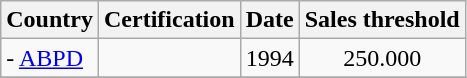<table class="wikitable">
<tr>
<th bgcolor="#ebf5ff">Country</th>
<th bgcolor="#ebf5ff">Certification</th>
<th bgcolor="#ebf5ff">Date</th>
<th bgcolor="#ebf5ff">Sales threshold</th>
</tr>
<tr>
<td> - <a href='#'>ABPD</a></td>
<td align="center"></td>
<td align="center">1994</td>
<td align="center">250.000</td>
</tr>
<tr>
</tr>
</table>
